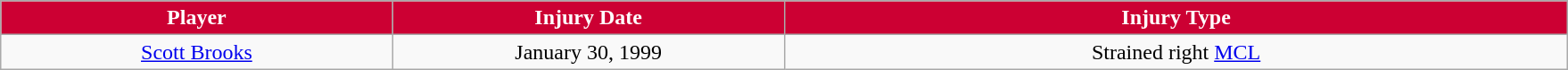<table class="wikitable sortable sortable">
<tr>
<th style="background:#CC0033; color:white" width="10%">Player</th>
<th style="background:#CC0033; color:white" width="10%">Injury Date</th>
<th style="background:#CC0033; color:white" width="20%">Injury Type</th>
</tr>
<tr style="text-align: center">
<td><a href='#'>Scott Brooks</a></td>
<td>January 30, 1999</td>
<td>Strained right <a href='#'>MCL</a></td>
</tr>
</table>
